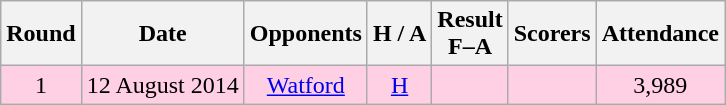<table class="wikitable" style="text-align:center">
<tr>
<th>Round</th>
<th>Date</th>
<th>Opponents</th>
<th>H / A</th>
<th>Result<br>F–A</th>
<th>Scorers</th>
<th>Attendance</th>
</tr>
<tr bgcolor="#ffd0e3">
<td>1</td>
<td>12 August 2014</td>
<td><a href='#'>Watford</a></td>
<td><a href='#'>H</a></td>
<td></td>
<td></td>
<td>3,989</td>
</tr>
</table>
